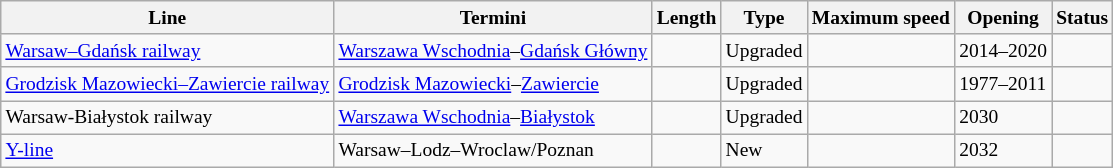<table class="wikitable static-row-numbers static-row-header-hash" style="font-size:small;">
<tr>
<th>Line</th>
<th>Termini</th>
<th data-sort-type="number">Length</th>
<th>Type</th>
<th>Maximum speed</th>
<th>Opening</th>
<th>Status</th>
</tr>
<tr>
<td><a href='#'>Warsaw–Gdańsk railway</a></td>
<td><a href='#'>Warszawa Wschodnia</a>–<a href='#'>Gdańsk Główny</a></td>
<td></td>
<td>Upgraded</td>
<td></td>
<td>2014–2020</td>
<td></td>
</tr>
<tr>
<td><a href='#'>Grodzisk Mazowiecki–Zawiercie railway</a></td>
<td><a href='#'>Grodzisk Mazowiecki</a>–<a href='#'>Zawiercie</a></td>
<td></td>
<td>Upgraded</td>
<td></td>
<td>1977–2011</td>
<td></td>
</tr>
<tr>
<td>Warsaw-Białystok railway</td>
<td><a href='#'>Warszawa Wschodnia</a>–<a href='#'>Białystok</a></td>
<td></td>
<td>Upgraded</td>
<td></td>
<td>2030</td>
<td></td>
</tr>
<tr>
<td><a href='#'>Y-line</a></td>
<td>Warsaw–Lodz–Wroclaw/Poznan</td>
<td></td>
<td>New</td>
<td></td>
<td>2032</td>
<td></td>
</tr>
</table>
